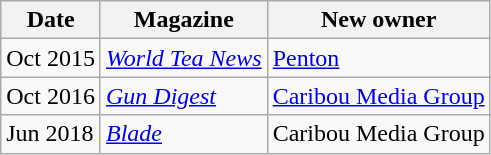<table class="wikitable">
<tr>
<th scope="col">Date</th>
<th scope="col">Magazine</th>
<th scope="col">New owner</th>
</tr>
<tr>
<td>Oct 2015</td>
<td><em><a href='#'>World Tea News</a></em></td>
<td><a href='#'>Penton</a></td>
</tr>
<tr>
<td>Oct 2016</td>
<td><em><a href='#'>Gun Digest</a></em></td>
<td><a href='#'>Caribou Media Group</a></td>
</tr>
<tr>
<td>Jun 2018</td>
<td><em><a href='#'>Blade</a></em></td>
<td>Caribou Media Group</td>
</tr>
</table>
